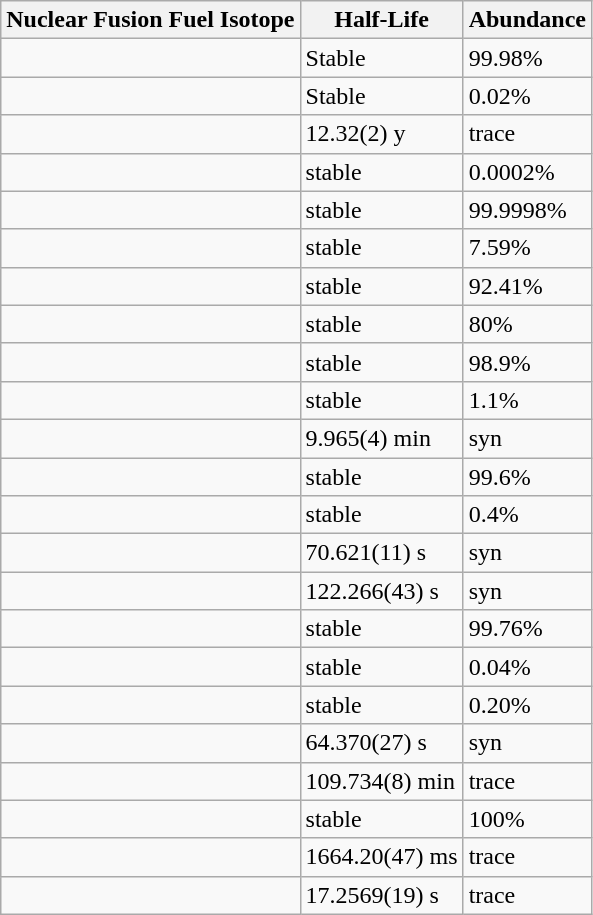<table class="wikitable">
<tr>
<th>Nuclear Fusion Fuel Isotope</th>
<th>Half-Life</th>
<th>Abundance</th>
</tr>
<tr>
<td></td>
<td>Stable</td>
<td>99.98%</td>
</tr>
<tr>
<td></td>
<td>Stable</td>
<td>0.02%</td>
</tr>
<tr>
<td></td>
<td>12.32(2) y</td>
<td>trace</td>
</tr>
<tr>
<td></td>
<td>stable</td>
<td>0.0002%</td>
</tr>
<tr>
<td></td>
<td>stable</td>
<td>99.9998%</td>
</tr>
<tr>
<td></td>
<td>stable</td>
<td>7.59%</td>
</tr>
<tr>
<td></td>
<td>stable</td>
<td>92.41%</td>
</tr>
<tr>
<td></td>
<td>stable</td>
<td>80%</td>
</tr>
<tr>
<td></td>
<td>stable</td>
<td>98.9%</td>
</tr>
<tr>
<td></td>
<td>stable</td>
<td>1.1%</td>
</tr>
<tr>
<td></td>
<td>9.965(4) min</td>
<td>syn</td>
</tr>
<tr>
<td></td>
<td>stable</td>
<td>99.6%</td>
</tr>
<tr>
<td></td>
<td>stable</td>
<td>0.4%</td>
</tr>
<tr>
<td></td>
<td>70.621(11) s</td>
<td>syn</td>
</tr>
<tr>
<td></td>
<td>122.266(43) s</td>
<td>syn</td>
</tr>
<tr>
<td></td>
<td>stable</td>
<td>99.76%</td>
</tr>
<tr>
<td></td>
<td>stable</td>
<td>0.04%</td>
</tr>
<tr>
<td></td>
<td>stable</td>
<td>0.20%</td>
</tr>
<tr>
<td></td>
<td>64.370(27) s</td>
<td>syn</td>
</tr>
<tr>
<td></td>
<td>109.734(8) min</td>
<td>trace</td>
</tr>
<tr>
<td></td>
<td>stable</td>
<td>100%</td>
</tr>
<tr>
<td></td>
<td>1664.20(47) ms</td>
<td>trace</td>
</tr>
<tr>
<td></td>
<td>17.2569(19) s</td>
<td>trace</td>
</tr>
</table>
